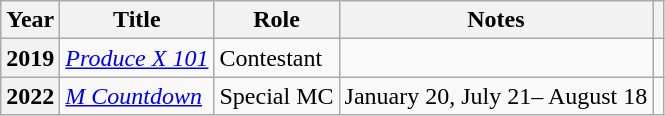<table class="wikitable sortable plainrowheaders">
<tr>
<th scope="col">Year</th>
<th scope="col">Title</th>
<th scope="col">Role</th>
<th scope="col">Notes</th>
<th scope="col" class="unsortable"></th>
</tr>
<tr>
<th scope="row">2019</th>
<td><em><a href='#'>Produce X 101</a></em></td>
<td>Contestant</td>
<td></td>
<td></td>
</tr>
<tr>
<th scope="row">2022</th>
<td><em><a href='#'>M Countdown</a></em></td>
<td>Special MC</td>
<td>January 20, July 21– August 18</td>
<td></td>
</tr>
</table>
